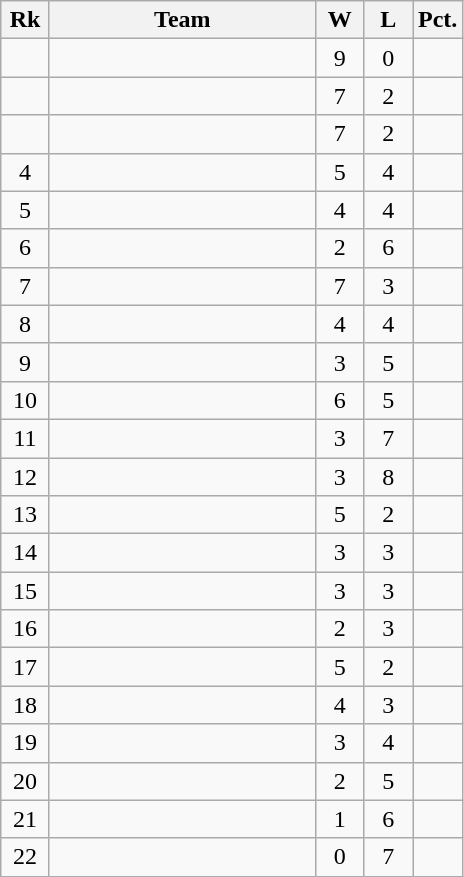<table class="wikitable" style="text-align: center;">
<tr>
<th style="width: 25px;">Rk</th>
<th style="width: 170px;">Team</th>
<th style="width: 25px;">W</th>
<th style="width: 25px;">L</th>
<th style="width: 25px;">Pct.</th>
</tr>
<tr>
<td></td>
<td style="text-align: left;"></td>
<td>9</td>
<td>0</td>
<td></td>
</tr>
<tr>
<td></td>
<td style="text-align: left;"></td>
<td>7</td>
<td>2</td>
<td></td>
</tr>
<tr>
<td></td>
<td style="text-align: left;"></td>
<td>7</td>
<td>2</td>
<td></td>
</tr>
<tr>
<td>4</td>
<td style="text-align: left;"></td>
<td>5</td>
<td>4</td>
<td></td>
</tr>
<tr>
<td>5</td>
<td style="text-align: left;"></td>
<td>4</td>
<td>4</td>
<td></td>
</tr>
<tr>
<td>6</td>
<td style="text-align: left;"></td>
<td>2</td>
<td>6</td>
<td></td>
</tr>
<tr>
<td>7</td>
<td style="text-align: left;"></td>
<td>7</td>
<td>3</td>
<td></td>
</tr>
<tr>
<td>8</td>
<td style="text-align: left;"></td>
<td>4</td>
<td>4</td>
<td></td>
</tr>
<tr>
<td>9</td>
<td style="text-align: left;"></td>
<td>3</td>
<td>5</td>
<td></td>
</tr>
<tr>
<td>10</td>
<td style="text-align: left;"></td>
<td>6</td>
<td>5</td>
<td></td>
</tr>
<tr>
<td>11</td>
<td style="text-align: left;"></td>
<td>3</td>
<td>7</td>
<td></td>
</tr>
<tr>
<td>12</td>
<td style="text-align: left;"></td>
<td>3</td>
<td>8</td>
<td></td>
</tr>
<tr>
<td>13</td>
<td style="text-align: left;"></td>
<td>5</td>
<td>2</td>
<td></td>
</tr>
<tr>
<td>14</td>
<td style="text-align: left;"></td>
<td>3</td>
<td>3</td>
<td></td>
</tr>
<tr>
<td>15</td>
<td style="text-align: left;"></td>
<td>3</td>
<td>3</td>
<td></td>
</tr>
<tr>
<td>16</td>
<td style="text-align: left;"></td>
<td>2</td>
<td>3</td>
<td></td>
</tr>
<tr>
<td>17</td>
<td style="text-align: left;"></td>
<td>5</td>
<td>2</td>
<td></td>
</tr>
<tr>
<td>18</td>
<td style="text-align: left;"></td>
<td>4</td>
<td>3</td>
<td></td>
</tr>
<tr>
<td>19</td>
<td style="text-align: left;"></td>
<td>3</td>
<td>4</td>
<td></td>
</tr>
<tr>
<td>20</td>
<td style="text-align: left;"></td>
<td>2</td>
<td>5</td>
<td></td>
</tr>
<tr>
<td>21</td>
<td style="text-align: left;"></td>
<td>1</td>
<td>6</td>
<td></td>
</tr>
<tr>
<td>22</td>
<td style="text-align: left;"></td>
<td>0</td>
<td>7</td>
<td></td>
</tr>
</table>
